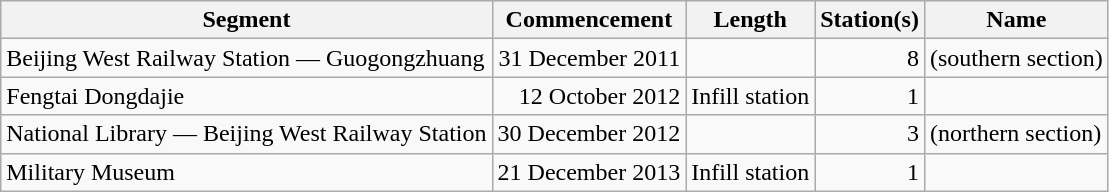<table class="wikitable" style="border-collapse: collapse; text-align: right;">
<tr>
<th>Segment</th>
<th>Commencement</th>
<th>Length</th>
<th>Station(s)</th>
<th>Name</th>
</tr>
<tr>
<td style="text-align: left;">Beijing West Railway Station — Guogongzhuang</td>
<td>31 December 2011</td>
<td></td>
<td>8</td>
<td style="text-align: left;">(southern section)</td>
</tr>
<tr>
<td style="text-align: left;">Fengtai Dongdajie</td>
<td>12 October 2012</td>
<td>Infill station</td>
<td>1</td>
<td style="text-align: left;"></td>
</tr>
<tr>
<td style="text-align: left;">National Library — Beijing West Railway Station</td>
<td>30 December 2012</td>
<td></td>
<td>3</td>
<td style="text-align: left;">(northern section)</td>
</tr>
<tr>
<td style="text-align: left;">Military Museum</td>
<td>21 December 2013</td>
<td>Infill station</td>
<td>1</td>
<td style="text-align: left;"></td>
</tr>
</table>
